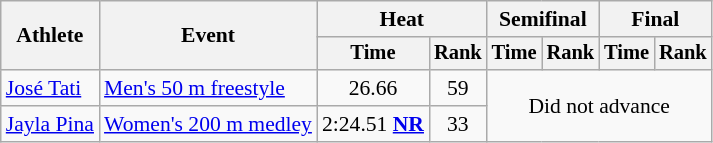<table class=wikitable style="font-size:90%">
<tr>
<th rowspan="2">Athlete</th>
<th rowspan="2">Event</th>
<th colspan="2">Heat</th>
<th colspan="2">Semifinal</th>
<th colspan="2">Final</th>
</tr>
<tr style="font-size:95%">
<th>Time</th>
<th>Rank</th>
<th>Time</th>
<th>Rank</th>
<th>Time</th>
<th>Rank</th>
</tr>
<tr align=center>
<td align=left><a href='#'>José Tati</a></td>
<td align=left><a href='#'>Men's 50 m freestyle</a></td>
<td>26.66</td>
<td>59</td>
<td colspan=4 rowspan=2>Did not advance</td>
</tr>
<tr align=center>
<td align=left><a href='#'>Jayla Pina</a></td>
<td align=left><a href='#'>Women's 200 m medley</a></td>
<td>2:24.51 <strong><a href='#'>NR</a></strong></td>
<td>33</td>
</tr>
</table>
